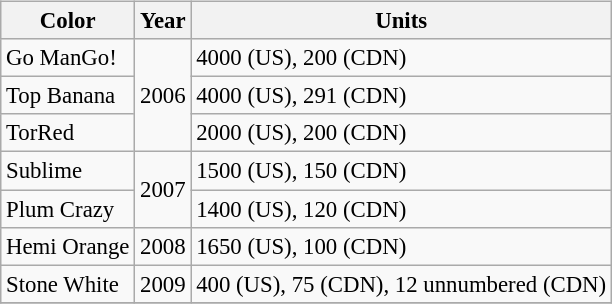<table class="wikitable" style="font-size:95%;" align="left">
<tr>
<th>Color</th>
<th>Year</th>
<th>Units</th>
</tr>
<tr>
<td>Go ManGo!</td>
<td rowspan=3>2006</td>
<td>4000 (US), 200 (CDN)</td>
</tr>
<tr>
<td>Top Banana</td>
<td>4000 (US), 291 (CDN)</td>
</tr>
<tr>
<td>TorRed</td>
<td>2000 (US), 200 (CDN)</td>
</tr>
<tr>
<td>Sublime</td>
<td rowspan=2>2007</td>
<td>1500 (US), 150 (CDN)</td>
</tr>
<tr>
<td>Plum Crazy</td>
<td>1400 (US), 120 (CDN)</td>
</tr>
<tr>
<td>Hemi Orange</td>
<td>2008</td>
<td>1650 (US), 100 (CDN)</td>
</tr>
<tr>
<td>Stone White</td>
<td>2009</td>
<td>400 (US), 75 (CDN), 12 unnumbered (CDN)</td>
</tr>
<tr>
</tr>
</table>
